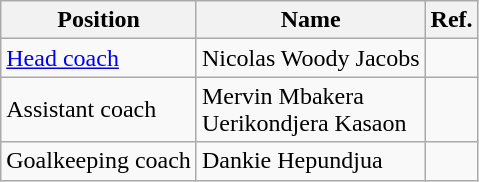<table class="wikitable">
<tr>
<th>Position</th>
<th>Name</th>
<th>Ref.</th>
</tr>
<tr>
<td><a href='#'>Head coach</a></td>
<td>Nicolas Woody Jacobs</td>
<td></td>
</tr>
<tr>
<td>Assistant coach</td>
<td>Mervin Mbakera <br> Uerikondjera Kasaon</td>
<td></td>
</tr>
<tr>
<td>Goalkeeping coach</td>
<td>Dankie Hepundjua</td>
<td><br></td>
</tr>
</table>
